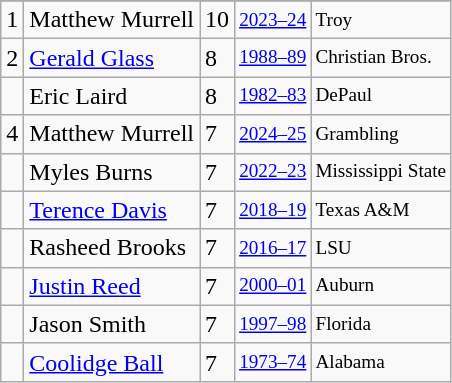<table class="wikitable">
<tr>
</tr>
<tr>
<td>1</td>
<td>Matthew Murrell</td>
<td>10</td>
<td style="font-size:80%;"><a href='#'>2023–24</a></td>
<td style="font-size:80%;">Troy</td>
</tr>
<tr>
<td>2</td>
<td><a href='#'>Gerald Glass</a></td>
<td>8</td>
<td style="font-size:80%;"><a href='#'>1988–89</a></td>
<td style="font-size:80%;">Christian Bros.</td>
</tr>
<tr>
<td></td>
<td>Eric Laird</td>
<td>8</td>
<td style="font-size:80%;"><a href='#'>1982–83</a></td>
<td style="font-size:80%;">DePaul</td>
</tr>
<tr>
<td>4</td>
<td>Matthew Murrell</td>
<td>7</td>
<td style="font-size:80%;"><a href='#'>2024–25</a></td>
<td style="font-size:80%;">Grambling</td>
</tr>
<tr>
<td></td>
<td>Myles Burns</td>
<td>7</td>
<td style="font-size:80%;"><a href='#'>2022–23</a></td>
<td style="font-size:80%;">Mississippi State</td>
</tr>
<tr>
<td></td>
<td><a href='#'>Terence Davis</a></td>
<td>7</td>
<td style="font-size:80%;"><a href='#'>2018–19</a></td>
<td style="font-size:80%;">Texas A&M</td>
</tr>
<tr>
<td></td>
<td>Rasheed Brooks</td>
<td>7</td>
<td style="font-size:80%;"><a href='#'>2016–17</a></td>
<td style="font-size:80%;">LSU</td>
</tr>
<tr>
<td></td>
<td><a href='#'>Justin Reed</a></td>
<td>7</td>
<td style="font-size:80%;"><a href='#'>2000–01</a></td>
<td style="font-size:80%;">Auburn</td>
</tr>
<tr>
<td></td>
<td>Jason Smith</td>
<td>7</td>
<td style="font-size:80%;"><a href='#'>1997–98</a></td>
<td style="font-size:80%;">Florida</td>
</tr>
<tr>
<td></td>
<td><a href='#'>Coolidge Ball</a></td>
<td>7</td>
<td style="font-size:80%;"><a href='#'>1973–74</a></td>
<td style="font-size:80%;">Alabama</td>
</tr>
</table>
